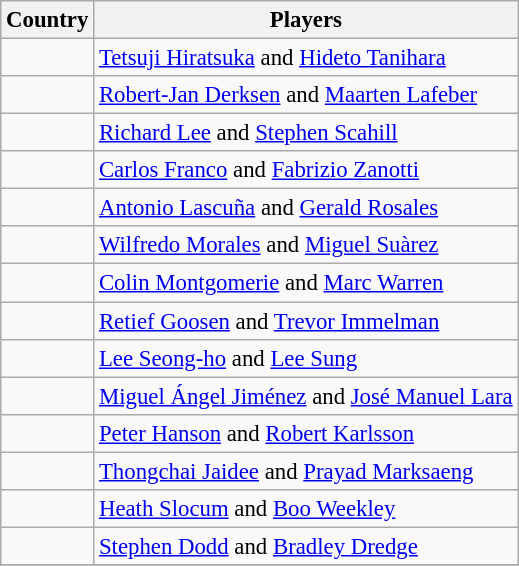<table class="wikitable" style="font-size:95%;">
<tr>
<th>Country</th>
<th>Players</th>
</tr>
<tr>
<td></td>
<td><a href='#'>Tetsuji Hiratsuka</a> and <a href='#'>Hideto Tanihara</a></td>
</tr>
<tr>
<td></td>
<td><a href='#'>Robert-Jan Derksen</a> and <a href='#'>Maarten Lafeber</a></td>
</tr>
<tr>
<td></td>
<td><a href='#'>Richard Lee</a> and <a href='#'>Stephen Scahill</a></td>
</tr>
<tr>
<td></td>
<td><a href='#'>Carlos Franco</a> and <a href='#'>Fabrizio Zanotti</a></td>
</tr>
<tr>
<td></td>
<td><a href='#'>Antonio Lascuña</a> and <a href='#'>Gerald Rosales</a></td>
</tr>
<tr>
<td></td>
<td><a href='#'>Wilfredo Morales</a> and <a href='#'>Miguel Suàrez</a></td>
</tr>
<tr>
<td></td>
<td><a href='#'>Colin Montgomerie</a> and <a href='#'>Marc Warren</a></td>
</tr>
<tr>
<td></td>
<td><a href='#'>Retief Goosen</a> and <a href='#'>Trevor Immelman</a></td>
</tr>
<tr>
<td></td>
<td><a href='#'>Lee Seong-ho</a> and <a href='#'>Lee Sung</a></td>
</tr>
<tr>
<td></td>
<td><a href='#'>Miguel Ángel Jiménez</a> and <a href='#'>José Manuel Lara</a></td>
</tr>
<tr>
<td></td>
<td><a href='#'>Peter Hanson</a> and <a href='#'>Robert Karlsson</a></td>
</tr>
<tr>
<td></td>
<td><a href='#'>Thongchai Jaidee</a> and <a href='#'>Prayad Marksaeng</a></td>
</tr>
<tr>
<td></td>
<td><a href='#'>Heath Slocum</a> and <a href='#'>Boo Weekley</a></td>
</tr>
<tr>
<td></td>
<td><a href='#'>Stephen Dodd</a> and <a href='#'>Bradley Dredge</a></td>
</tr>
<tr>
</tr>
</table>
